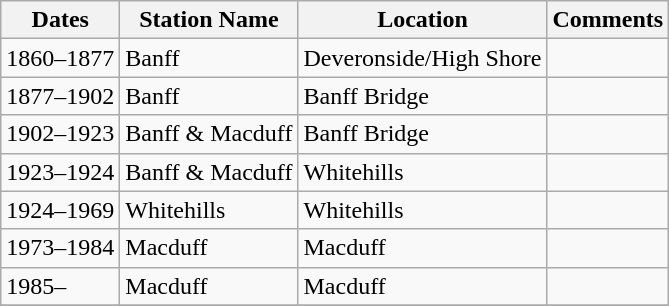<table class="wikitable">
<tr>
<th>Dates</th>
<th>Station Name</th>
<th>Location</th>
<th>Comments</th>
</tr>
<tr>
<td>1860–1877</td>
<td>Banff</td>
<td>Deveronside/High Shore</td>
<td></td>
</tr>
<tr>
<td>1877–1902</td>
<td>Banff</td>
<td>Banff Bridge</td>
<td></td>
</tr>
<tr>
<td>1902–1923</td>
<td>Banff & Macduff</td>
<td>Banff Bridge</td>
<td></td>
</tr>
<tr>
<td>1923–1924</td>
<td>Banff & Macduff</td>
<td>Whitehills</td>
<td></td>
</tr>
<tr>
<td>1924–1969</td>
<td>Whitehills</td>
<td>Whitehills</td>
<td></td>
</tr>
<tr>
<td>1973–1984</td>
<td>Macduff</td>
<td>Macduff</td>
<td></td>
</tr>
<tr>
<td>1985–</td>
<td>Macduff</td>
<td>Macduff</td>
<td></td>
</tr>
<tr>
</tr>
</table>
